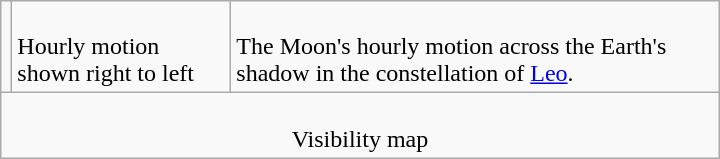<table class=wikitable width=480>
<tr>
<td></td>
<td><br>Hourly motion shown right to left</td>
<td><br>The Moon's hourly motion across the Earth's shadow in the constellation of <a href='#'>Leo</a>.</td>
</tr>
<tr align=center>
<td colspan=3><br>Visibility map</td>
</tr>
</table>
